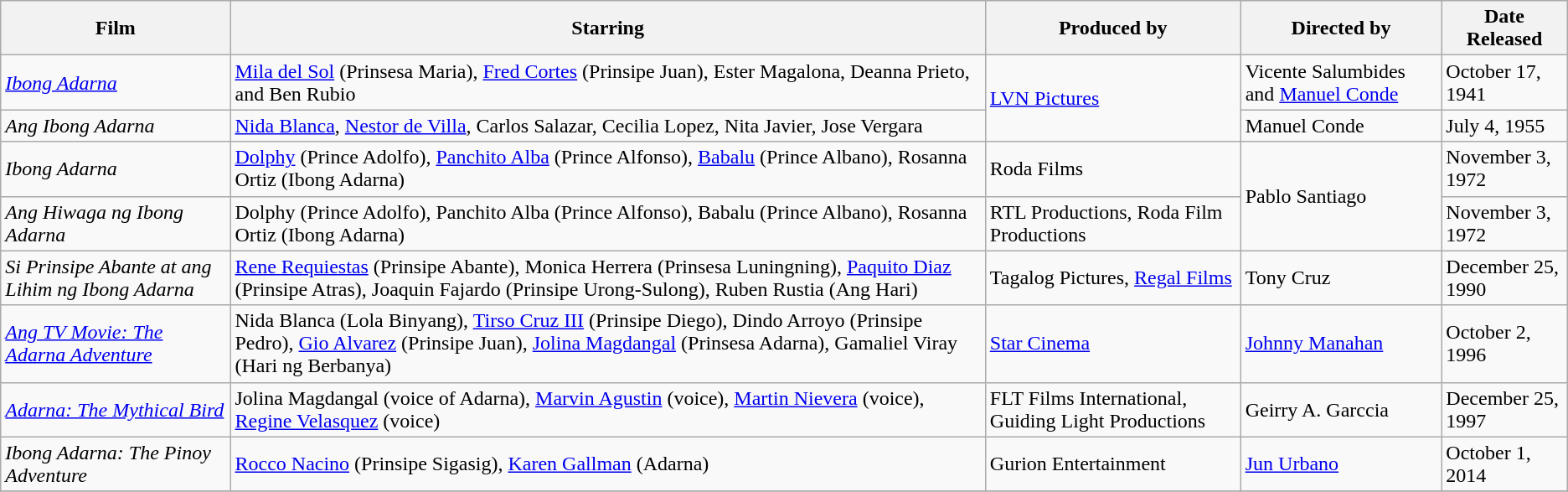<table class="wikitable sortable">
<tr>
<th>Film</th>
<th>Starring</th>
<th>Produced by</th>
<th>Directed by</th>
<th>Date Released</th>
</tr>
<tr>
<td><em><a href='#'>Ibong Adarna</a></em></td>
<td><a href='#'>Mila del Sol</a> (Prinsesa Maria), <a href='#'>Fred Cortes</a> (Prinsipe Juan), Ester Magalona, Deanna Prieto, and Ben Rubio</td>
<td rowspan=2><a href='#'>LVN Pictures</a></td>
<td>Vicente Salumbides and <a href='#'>Manuel Conde</a></td>
<td>October 17, 1941</td>
</tr>
<tr>
<td><em>Ang Ibong Adarna</em></td>
<td><a href='#'>Nida Blanca</a>, <a href='#'>Nestor de Villa</a>, Carlos Salazar, Cecilia Lopez, Nita Javier, Jose Vergara</td>
<td>Manuel Conde</td>
<td>July 4, 1955</td>
</tr>
<tr>
<td><em>Ibong Adarna</em></td>
<td><a href='#'>Dolphy</a> (Prince Adolfo), <a href='#'>Panchito Alba</a> (Prince Alfonso), <a href='#'>Babalu</a> (Prince Albano), Rosanna Ortiz (Ibong Adarna)</td>
<td>Roda Films</td>
<td rowspan=2>Pablo Santiago</td>
<td>November 3, 1972</td>
</tr>
<tr>
<td><em>Ang Hiwaga ng Ibong Adarna</em></td>
<td>Dolphy (Prince Adolfo), Panchito Alba (Prince Alfonso), Babalu (Prince Albano), Rosanna Ortiz (Ibong Adarna)</td>
<td>RTL Productions, Roda Film Productions</td>
<td>November 3, 1972</td>
</tr>
<tr>
<td><em>Si Prinsipe Abante at ang Lihim ng Ibong Adarna</em></td>
<td><a href='#'>Rene Requiestas</a> (Prinsipe Abante), Monica Herrera	(Prinsesa Luningning), <a href='#'>Paquito Diaz</a> (Prinsipe Atras), Joaquin Fajardo (Prinsipe Urong-Sulong), Ruben Rustia (Ang Hari)</td>
<td>Tagalog Pictures, <a href='#'>Regal Films</a></td>
<td>Tony Cruz</td>
<td>December 25, 1990</td>
</tr>
<tr>
<td><em><a href='#'>Ang TV Movie: The Adarna Adventure</a></em></td>
<td>Nida Blanca	(Lola Binyang), <a href='#'>Tirso Cruz III</a> (Prinsipe Diego), Dindo Arroyo (Prinsipe Pedro), <a href='#'>Gio Alvarez</a> (Prinsipe Juan), <a href='#'>Jolina Magdangal</a> (Prinsesa Adarna), Gamaliel Viray (Hari ng Berbanya)</td>
<td><a href='#'>Star Cinema</a></td>
<td><a href='#'>Johnny Manahan</a></td>
<td>October 2, 1996</td>
</tr>
<tr>
<td><em><a href='#'>Adarna: The Mythical Bird</a></em></td>
<td>Jolina Magdangal (voice of Adarna), <a href='#'>Marvin Agustin</a> (voice), <a href='#'>Martin Nievera</a> (voice), <a href='#'>Regine Velasquez</a> (voice)</td>
<td>FLT Films International, Guiding Light Productions</td>
<td>Geirry A. Garccia</td>
<td>December 25, 1997</td>
</tr>
<tr>
<td><em>Ibong Adarna: The Pinoy Adventure</em></td>
<td><a href='#'>Rocco Nacino</a> (Prinsipe Sigasig), <a href='#'>Karen Gallman</a> (Adarna)</td>
<td>Gurion Entertainment</td>
<td><a href='#'>Jun Urbano</a></td>
<td>October 1, 2014</td>
</tr>
<tr>
</tr>
</table>
